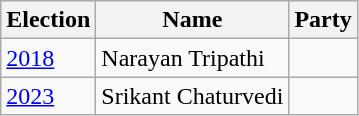<table class="wikitable sortable">
<tr>
<th>Election</th>
<th>Name</th>
<th colspan=2>Party</th>
</tr>
<tr>
<td><a href='#'>2018</a></td>
<td>Narayan Tripathi</td>
<td></td>
</tr>
<tr>
<td><a href='#'>2023</a></td>
<td>Srikant Chaturvedi</td>
</tr>
</table>
